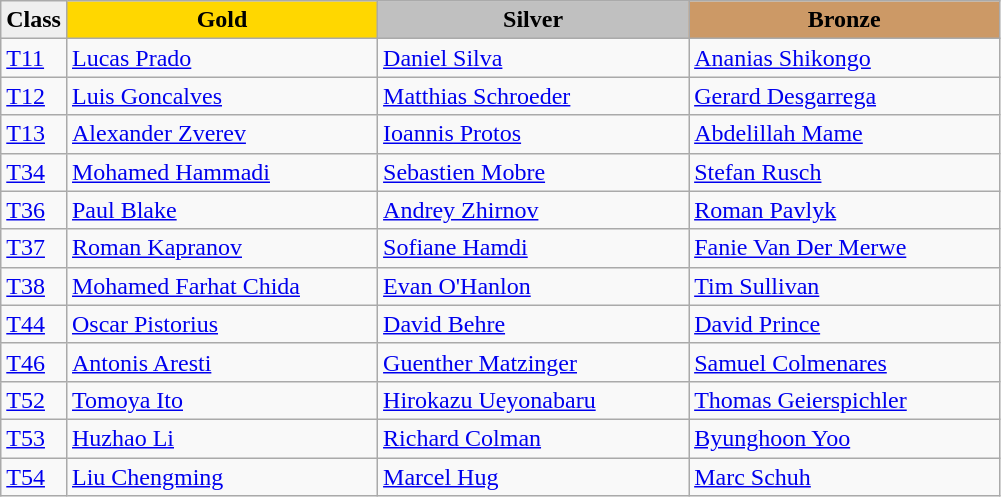<table class="wikitable" style="text-align:left">
<tr style="text-align:center;">
<td style="background:#efefef;"><strong>Class</strong></td>
<td style="width:200px; background:gold;"><strong>Gold</strong></td>
<td style="width:200px; background:silver;"><strong>Silver</strong></td>
<td style="width:200px; background:#c96;"><strong>Bronze</strong></td>
</tr>
<tr>
<td><a href='#'>T11</a></td>
<td><a href='#'>Lucas Prado</a><br><em> </em></td>
<td><a href='#'>Daniel Silva</a><br><em> </em></td>
<td><a href='#'>Ananias Shikongo</a><br><em> </em></td>
</tr>
<tr>
<td><a href='#'>T12</a></td>
<td><a href='#'>Luis Goncalves</a><br><em> </em></td>
<td><a href='#'>Matthias Schroeder</a><br><em> </em></td>
<td><a href='#'>Gerard Desgarrega</a><br><em> </em></td>
</tr>
<tr>
<td><a href='#'>T13</a></td>
<td><a href='#'>Alexander Zverev</a><br><em> </em></td>
<td><a href='#'>Ioannis Protos</a><br><em> </em></td>
<td><a href='#'>Abdelillah Mame</a><br><em> </em></td>
</tr>
<tr>
<td><a href='#'>T34</a></td>
<td><a href='#'>Mohamed Hammadi</a><br><em> </em></td>
<td><a href='#'>Sebastien Mobre</a><br><em> </em></td>
<td><a href='#'>Stefan Rusch</a><br><em> </em></td>
</tr>
<tr>
<td><a href='#'>T36</a></td>
<td><a href='#'>Paul Blake</a><br><em> </em></td>
<td><a href='#'>Andrey Zhirnov</a><br><em> </em></td>
<td><a href='#'>Roman Pavlyk</a><br><em> </em></td>
</tr>
<tr>
<td><a href='#'>T37</a></td>
<td><a href='#'>Roman Kapranov</a><br><em> </em></td>
<td><a href='#'>Sofiane Hamdi</a><br><em> </em></td>
<td><a href='#'>Fanie Van Der Merwe</a><br><em> </em></td>
</tr>
<tr>
<td><a href='#'>T38</a></td>
<td><a href='#'>Mohamed Farhat Chida</a><br><em> </em></td>
<td><a href='#'>Evan O'Hanlon</a><br><em> </em></td>
<td><a href='#'>Tim Sullivan</a><br><em> </em></td>
</tr>
<tr>
<td><a href='#'>T44</a></td>
<td><a href='#'>Oscar Pistorius</a><br><em> </em></td>
<td><a href='#'>David Behre</a><br><em> </em></td>
<td><a href='#'>David Prince</a><br><em> </em></td>
</tr>
<tr>
<td><a href='#'>T46</a></td>
<td><a href='#'>Antonis Aresti</a><br><em> </em></td>
<td><a href='#'>Guenther Matzinger</a><br><em> </em></td>
<td><a href='#'>Samuel Colmenares</a><br><em> </em></td>
</tr>
<tr>
<td><a href='#'>T52</a></td>
<td><a href='#'>Tomoya Ito</a><br><em> </em></td>
<td><a href='#'>Hirokazu Ueyonabaru</a><br><em> </em></td>
<td><a href='#'>Thomas Geierspichler</a><br><em> </em></td>
</tr>
<tr>
<td><a href='#'>T53</a></td>
<td><a href='#'>Huzhao Li</a><br><em> </em></td>
<td><a href='#'>Richard Colman</a><br><em> </em></td>
<td><a href='#'>Byunghoon Yoo</a><br><em> </em></td>
</tr>
<tr>
<td><a href='#'>T54</a></td>
<td><a href='#'>Liu Chengming</a><br><em> </em></td>
<td><a href='#'>Marcel Hug</a><br><em> </em></td>
<td><a href='#'>Marc Schuh</a><br><em> </em></td>
</tr>
</table>
